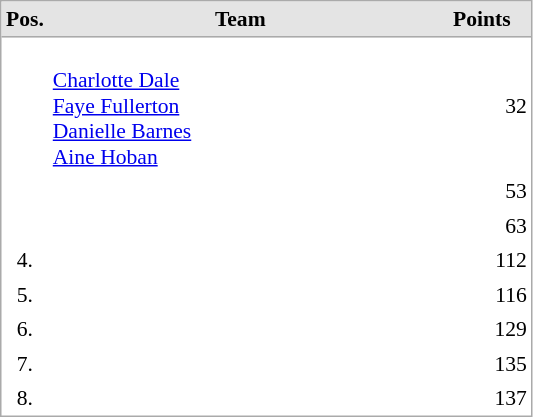<table cellspacing="0" cellpadding="3" style="border:1px solid #AAAAAA;font-size:90%">
<tr bgcolor="#E4E4E4">
<th style="border-bottom:1px solid #AAAAAA" width=10>Pos.</th>
<th style="border-bottom:1px solid #AAAAAA" width=250>Team</th>
<th style="border-bottom:1px solid #AAAAAA" width=60>Points</th>
</tr>
<tr align="center">
<td align="center" valign="top"></td>
<td align="left"> <br> <a href='#'>Charlotte Dale</a> <br> <a href='#'>Faye Fullerton</a> <br> <a href='#'>Danielle Barnes</a> <br> <a href='#'>Aine Hoban</a> <br></td>
<td align="right">32</td>
</tr>
<tr align="center">
<td align="center" valign="top"></td>
<td align="left"></td>
<td align="right">53</td>
</tr>
<tr align="center">
<td align="center" valign="top"></td>
<td align="left"></td>
<td align="right">63</td>
</tr>
<tr align="center">
<td align="center" valign="top">4.</td>
<td align="left"></td>
<td align="right">112</td>
</tr>
<tr align="center">
<td align="center" valign="top">5.</td>
<td align="left"></td>
<td align="right">116</td>
</tr>
<tr align="center">
<td align="center" valign="top">6.</td>
<td align="left"></td>
<td align="right">129</td>
</tr>
<tr align="center">
<td align="center" valign="top">7.</td>
<td align="left"></td>
<td align="right">135</td>
</tr>
<tr align="center">
<td align="center" valign="top">8.</td>
<td align="left"></td>
<td align="right">137</td>
</tr>
</table>
